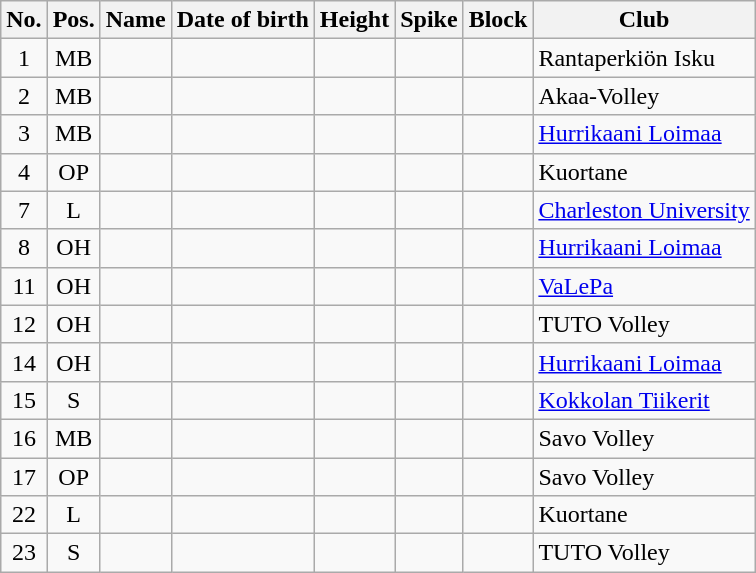<table class="wikitable sortable" style="text-align:center">
<tr>
<th>No.</th>
<th>Pos.</th>
<th>Name</th>
<th>Date of birth</th>
<th>Height</th>
<th>Spike</th>
<th>Block</th>
<th>Club</th>
</tr>
<tr>
<td>1</td>
<td>MB</td>
<td align=left></td>
<td align=left></td>
<td></td>
<td></td>
<td></td>
<td align=left> Rantaperkiön Isku</td>
</tr>
<tr>
<td>2</td>
<td>MB</td>
<td align=left></td>
<td align=left></td>
<td></td>
<td></td>
<td></td>
<td align=left> Akaa-Volley</td>
</tr>
<tr>
<td>3</td>
<td>MB</td>
<td align=left></td>
<td align=left></td>
<td></td>
<td></td>
<td></td>
<td align=left> <a href='#'>Hurrikaani Loimaa</a></td>
</tr>
<tr>
<td>4</td>
<td>OP</td>
<td align=left></td>
<td align=left></td>
<td></td>
<td></td>
<td></td>
<td align=left> Kuortane</td>
</tr>
<tr>
<td>7</td>
<td>L</td>
<td align=left></td>
<td align=left></td>
<td></td>
<td></td>
<td></td>
<td align=left> <a href='#'>Charleston University</a></td>
</tr>
<tr>
<td>8</td>
<td>OH</td>
<td align=left></td>
<td align=left></td>
<td></td>
<td></td>
<td></td>
<td align=left> <a href='#'>Hurrikaani Loimaa</a></td>
</tr>
<tr>
<td>11</td>
<td>OH</td>
<td align=left></td>
<td align=left></td>
<td></td>
<td></td>
<td></td>
<td align=left> <a href='#'>VaLePa</a></td>
</tr>
<tr>
<td>12</td>
<td>OH</td>
<td align=left></td>
<td align=left></td>
<td></td>
<td></td>
<td></td>
<td align=left> TUTO Volley</td>
</tr>
<tr>
<td>14</td>
<td>OH</td>
<td align=left></td>
<td align=left></td>
<td></td>
<td></td>
<td></td>
<td align=left> <a href='#'>Hurrikaani Loimaa</a></td>
</tr>
<tr>
<td>15</td>
<td>S</td>
<td align=left></td>
<td align=left></td>
<td></td>
<td></td>
<td></td>
<td align=left> <a href='#'>Kokkolan Tiikerit</a></td>
</tr>
<tr>
<td>16</td>
<td>MB</td>
<td align=left></td>
<td align=left></td>
<td></td>
<td></td>
<td></td>
<td align=left> Savo Volley</td>
</tr>
<tr>
<td>17</td>
<td>OP</td>
<td align=left></td>
<td align=left></td>
<td></td>
<td></td>
<td></td>
<td align=left> Savo Volley</td>
</tr>
<tr>
<td>22</td>
<td>L</td>
<td align=left></td>
<td align=left></td>
<td></td>
<td></td>
<td></td>
<td align=left> Kuortane</td>
</tr>
<tr>
<td>23</td>
<td>S</td>
<td align=left></td>
<td align=left></td>
<td></td>
<td></td>
<td></td>
<td align=left> TUTO Volley</td>
</tr>
</table>
